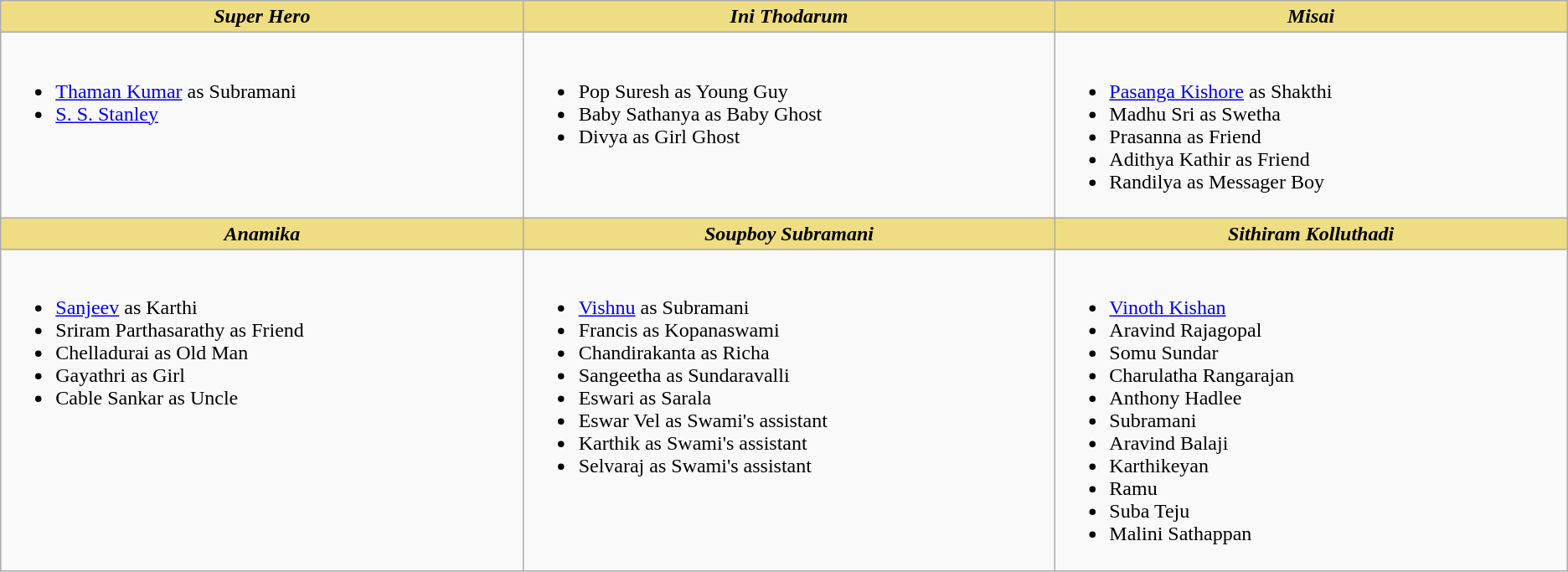<table class=wikitable>
<tr>
<th style="background:#EEDD82; width:10%"><em>Super Hero </em></th>
<th style="background:#EEDD82; width:10%"><em>Ini Thodarum </em></th>
<th style="background:#EEDD82; width:10%"><em>Misai</em></th>
</tr>
<tr>
<td valign="top"><br><ul><li><a href='#'>Thaman Kumar</a> as Subramani</li><li><a href='#'>S. S. Stanley</a></li></ul></td>
<td valign="top"><br><ul><li>Pop Suresh as Young Guy</li><li>Baby Sathanya as Baby Ghost</li><li>Divya as Girl Ghost</li></ul></td>
<td valign="top"><br><ul><li><a href='#'>Pasanga Kishore</a> as Shakthi</li><li>Madhu Sri as Swetha</li><li>Prasanna as Friend</li><li>Adithya Kathir as Friend</li><li>Randilya as Messager Boy</li></ul></td>
</tr>
<tr>
<th style="background:#EEDD82; width:10%"><em>Anamika</em></th>
<th style="background:#EEDD82; width:10%"><em>Soupboy Subramani </em></th>
<th style="background:#EEDD82; width:10%"><em>Sithiram Kolluthadi</em></th>
</tr>
<tr>
<td valign="top"><br><ul><li><a href='#'>Sanjeev</a> as Karthi</li><li>Sriram Parthasarathy as Friend</li><li>Chelladurai as Old Man</li><li>Gayathri as Girl</li><li>Cable Sankar as Uncle</li></ul></td>
<td valign="top"><br><ul><li><a href='#'>Vishnu</a> as Subramani</li><li>Francis as Kopanaswami</li><li>Chandirakanta as Richa</li><li>Sangeetha as Sundaravalli</li><li>Eswari as Sarala</li><li>Eswar Vel as Swami's assistant</li><li>Karthik as Swami's assistant</li><li>Selvaraj as Swami's assistant</li></ul></td>
<td valign="top"><br><ul><li><a href='#'>Vinoth Kishan</a></li><li>Aravind Rajagopal</li><li>Somu Sundar</li><li>Charulatha Rangarajan</li><li>Anthony Hadlee</li><li>Subramani</li><li>Aravind Balaji</li><li>Karthikeyan</li><li>Ramu</li><li>Suba Teju</li><li>Malini Sathappan</li></ul></td>
</tr>
</table>
